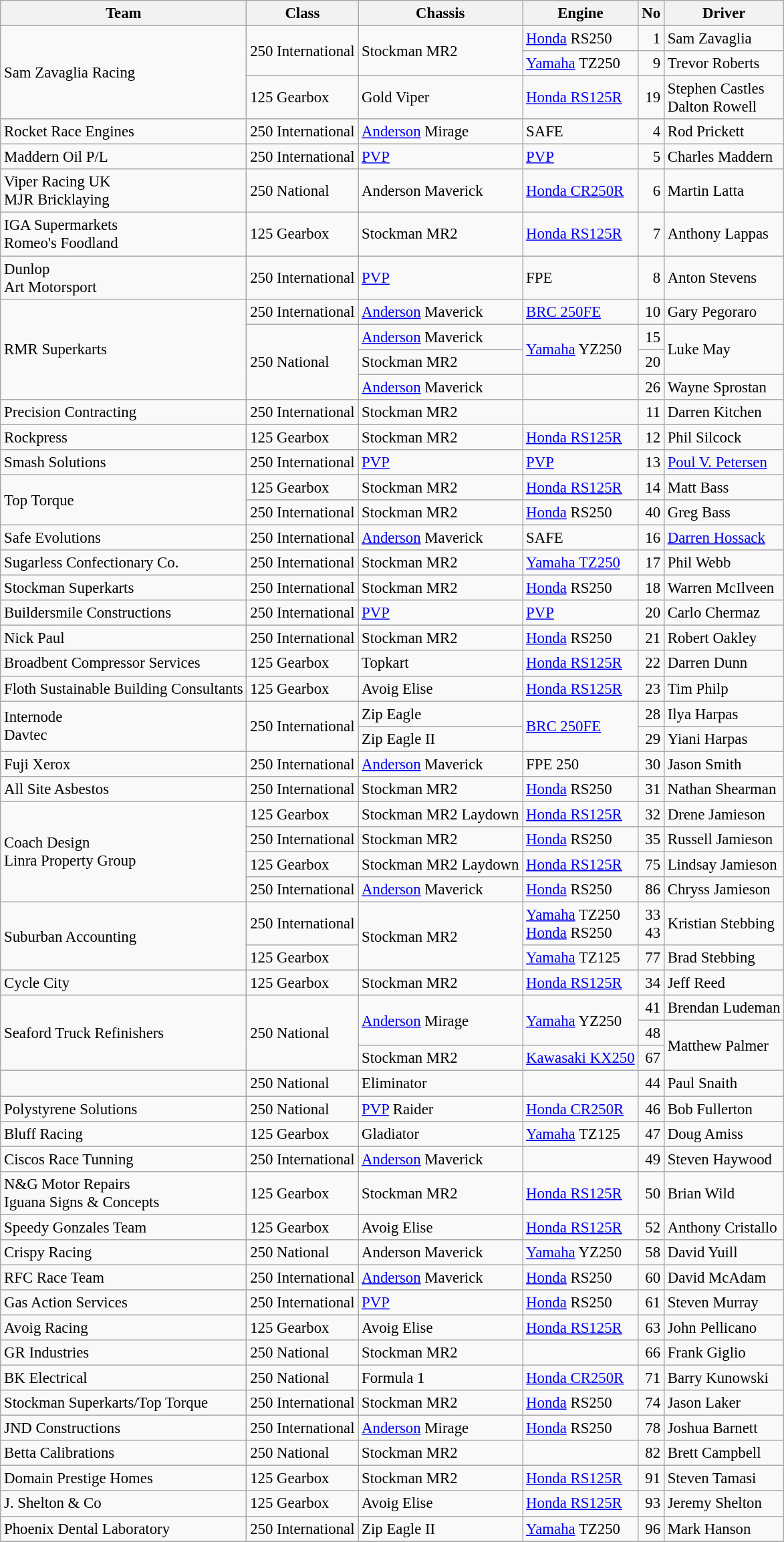<table class="wikitable" style="font-size: 95%;">
<tr>
<th>Team</th>
<th>Class</th>
<th>Chassis</th>
<th>Engine</th>
<th>No</th>
<th>Driver</th>
</tr>
<tr>
<td rowspan=3>Sam Zavaglia Racing</td>
<td rowspan=2>250 International</td>
<td rowspan=2>Stockman MR2</td>
<td><a href='#'>Honda</a> RS250</td>
<td align="right">1</td>
<td> Sam Zavaglia</td>
</tr>
<tr>
<td><a href='#'>Yamaha</a> TZ250</td>
<td align="right">9</td>
<td> Trevor Roberts</td>
</tr>
<tr>
<td>125 Gearbox</td>
<td>Gold Viper</td>
<td><a href='#'>Honda RS125R</a></td>
<td align="right">19</td>
<td> Stephen Castles<br>  Dalton Rowell</td>
</tr>
<tr>
<td>Rocket Race Engines</td>
<td>250 International</td>
<td><a href='#'>Anderson</a> Mirage</td>
<td>SAFE</td>
<td align="right">4</td>
<td> Rod Prickett</td>
</tr>
<tr>
<td>Maddern Oil P/L</td>
<td>250 International</td>
<td><a href='#'>PVP</a></td>
<td><a href='#'>PVP</a></td>
<td align="right">5</td>
<td> Charles Maddern</td>
</tr>
<tr>
<td>Viper Racing UK<br> MJR Bricklaying</td>
<td>250 National</td>
<td>Anderson Maverick</td>
<td><a href='#'>Honda CR250R</a></td>
<td align="right">6</td>
<td> Martin Latta</td>
</tr>
<tr>
<td>IGA Supermarkets<br> Romeo's Foodland</td>
<td>125 Gearbox</td>
<td>Stockman MR2</td>
<td><a href='#'>Honda RS125R</a></td>
<td align="right">7</td>
<td> Anthony Lappas</td>
</tr>
<tr>
<td>Dunlop<br>Art Motorsport</td>
<td>250 International</td>
<td><a href='#'>PVP</a></td>
<td>FPE</td>
<td align="right">8</td>
<td> Anton Stevens</td>
</tr>
<tr>
<td rowspan=4>RMR Superkarts</td>
<td>250 International</td>
<td><a href='#'>Anderson</a> Maverick</td>
<td><a href='#'>BRC 250FE</a></td>
<td align="right">10</td>
<td> Gary Pegoraro</td>
</tr>
<tr>
<td rowspan=3>250 National</td>
<td><a href='#'>Anderson</a> Maverick</td>
<td rowspan=2><a href='#'>Yamaha</a> YZ250</td>
<td align="right">15</td>
<td rowspan=2> Luke May</td>
</tr>
<tr>
<td>Stockman MR2</td>
<td align="right">20</td>
</tr>
<tr>
<td><a href='#'>Anderson</a> Maverick</td>
<td></td>
<td align="right">26</td>
<td> Wayne Sprostan</td>
</tr>
<tr>
<td>Precision Contracting</td>
<td>250 International</td>
<td>Stockman MR2</td>
<td></td>
<td align="right">11</td>
<td> Darren Kitchen</td>
</tr>
<tr>
<td>Rockpress</td>
<td>125 Gearbox</td>
<td>Stockman MR2</td>
<td><a href='#'>Honda RS125R</a></td>
<td align="right">12</td>
<td> Phil Silcock</td>
</tr>
<tr>
<td>Smash Solutions</td>
<td>250 International</td>
<td><a href='#'>PVP</a></td>
<td><a href='#'>PVP</a></td>
<td align="right">13</td>
<td> <a href='#'>Poul V. Petersen</a></td>
</tr>
<tr>
<td rowspan=2>Top Torque</td>
<td>125 Gearbox</td>
<td>Stockman MR2</td>
<td><a href='#'>Honda RS125R</a></td>
<td align="right">14</td>
<td> Matt Bass</td>
</tr>
<tr>
<td>250 International</td>
<td>Stockman MR2</td>
<td><a href='#'>Honda</a> RS250</td>
<td align="right">40</td>
<td> Greg Bass</td>
</tr>
<tr>
<td>Safe Evolutions</td>
<td>250 International</td>
<td><a href='#'>Anderson</a> Maverick</td>
<td>SAFE</td>
<td align="right">16</td>
<td> <a href='#'>Darren Hossack</a></td>
</tr>
<tr>
<td>Sugarless Confectionary Co.</td>
<td>250 International</td>
<td>Stockman MR2</td>
<td><a href='#'>Yamaha TZ250</a></td>
<td align="right">17</td>
<td> Phil Webb</td>
</tr>
<tr>
<td>Stockman Superkarts</td>
<td>250 International</td>
<td>Stockman MR2</td>
<td><a href='#'>Honda</a> RS250</td>
<td align="right">18</td>
<td> Warren McIlveen</td>
</tr>
<tr>
<td>Buildersmile Constructions</td>
<td>250 International</td>
<td><a href='#'>PVP</a></td>
<td><a href='#'>PVP</a></td>
<td align="right">20</td>
<td> Carlo Chermaz</td>
</tr>
<tr>
<td>Nick Paul</td>
<td>250 International</td>
<td>Stockman MR2</td>
<td><a href='#'>Honda</a> RS250</td>
<td align="right">21</td>
<td> Robert Oakley</td>
</tr>
<tr>
<td>Broadbent Compressor Services</td>
<td>125 Gearbox</td>
<td>Topkart</td>
<td><a href='#'>Honda RS125R</a></td>
<td align="right">22</td>
<td> Darren Dunn</td>
</tr>
<tr>
<td>Floth Sustainable Building Consultants</td>
<td>125 Gearbox</td>
<td>Avoig Elise</td>
<td><a href='#'>Honda RS125R</a></td>
<td align="right">23</td>
<td> Tim Philp</td>
</tr>
<tr>
<td rowspan=2>Internode<br>Davtec</td>
<td rowspan=2>250 International</td>
<td>Zip Eagle</td>
<td rowspan=2><a href='#'>BRC 250FE</a></td>
<td align="right">28</td>
<td> Ilya Harpas</td>
</tr>
<tr>
<td>Zip Eagle II</td>
<td align="right">29</td>
<td> Yiani Harpas</td>
</tr>
<tr>
<td>Fuji Xerox</td>
<td>250 International</td>
<td><a href='#'>Anderson</a> Maverick</td>
<td>FPE 250</td>
<td align="right">30</td>
<td> Jason Smith</td>
</tr>
<tr>
<td>All Site Asbestos</td>
<td>250 International</td>
<td>Stockman MR2</td>
<td><a href='#'>Honda</a> RS250</td>
<td align="right">31</td>
<td> Nathan Shearman</td>
</tr>
<tr>
<td rowspan=4>Coach Design<br>Linra Property Group</td>
<td>125 Gearbox</td>
<td>Stockman MR2 Laydown</td>
<td><a href='#'>Honda RS125R</a></td>
<td align="right">32</td>
<td> Drene Jamieson</td>
</tr>
<tr>
<td>250 International</td>
<td>Stockman MR2</td>
<td><a href='#'>Honda</a> RS250</td>
<td align="right">35</td>
<td> Russell Jamieson</td>
</tr>
<tr>
<td>125 Gearbox</td>
<td>Stockman MR2 Laydown</td>
<td><a href='#'>Honda RS125R</a></td>
<td align="right">75</td>
<td> Lindsay Jamieson</td>
</tr>
<tr>
<td>250 International</td>
<td><a href='#'>Anderson</a> Maverick</td>
<td><a href='#'>Honda</a> RS250</td>
<td align="right">86</td>
<td> Chryss Jamieson</td>
</tr>
<tr>
<td rowspan=2>Suburban Accounting</td>
<td>250 International</td>
<td rowspan=2>Stockman MR2</td>
<td><a href='#'>Yamaha</a> TZ250<br> <a href='#'>Honda</a> RS250</td>
<td align="right">33<br> 43</td>
<td> Kristian Stebbing</td>
</tr>
<tr>
<td>125 Gearbox</td>
<td><a href='#'>Yamaha</a> TZ125</td>
<td align="right">77</td>
<td> Brad Stebbing</td>
</tr>
<tr>
<td>Cycle City</td>
<td>125 Gearbox</td>
<td>Stockman MR2</td>
<td><a href='#'>Honda RS125R</a></td>
<td align="right">34</td>
<td> Jeff Reed</td>
</tr>
<tr>
<td rowspan=4>Seaford Truck Refinishers</td>
<td rowspan=4>250 National</td>
<td rowspan=3><a href='#'>Anderson</a> Mirage</td>
<td rowspan=3><a href='#'>Yamaha</a> YZ250</td>
<td align="right">41</td>
<td rowspan=2> Brendan Ludeman</td>
</tr>
<tr>
<td rowspan=2 align="right">48</td>
</tr>
<tr>
<td rowspan=2> Matthew Palmer</td>
</tr>
<tr>
<td>Stockman MR2</td>
<td><a href='#'>Kawasaki KX250</a></td>
<td align="right">67</td>
</tr>
<tr>
<td></td>
<td>250 National</td>
<td>Eliminator</td>
<td></td>
<td align="right">44</td>
<td> Paul Snaith</td>
</tr>
<tr>
<td>Polystyrene Solutions</td>
<td>250 National</td>
<td><a href='#'>PVP</a> Raider</td>
<td><a href='#'>Honda CR250R</a></td>
<td align="right">46</td>
<td> Bob Fullerton</td>
</tr>
<tr>
<td>Bluff Racing</td>
<td>125 Gearbox</td>
<td>Gladiator</td>
<td><a href='#'>Yamaha</a> TZ125</td>
<td align="right">47</td>
<td> Doug Amiss</td>
</tr>
<tr>
<td>Ciscos Race Tunning</td>
<td>250 International</td>
<td><a href='#'>Anderson</a> Maverick</td>
<td></td>
<td align="right">49</td>
<td> Steven Haywood</td>
</tr>
<tr>
<td>N&G Motor Repairs<br> Iguana Signs & Concepts</td>
<td>125 Gearbox</td>
<td>Stockman MR2</td>
<td><a href='#'>Honda RS125R</a></td>
<td align="right">50</td>
<td> Brian Wild</td>
</tr>
<tr>
<td>Speedy Gonzales Team</td>
<td>125 Gearbox</td>
<td>Avoig Elise</td>
<td><a href='#'>Honda RS125R</a></td>
<td align="right">52</td>
<td> Anthony Cristallo</td>
</tr>
<tr>
<td>Crispy Racing</td>
<td>250 National</td>
<td>Anderson Maverick</td>
<td><a href='#'>Yamaha</a> YZ250</td>
<td align="right">58</td>
<td> David Yuill</td>
</tr>
<tr>
<td>RFC Race Team</td>
<td>250 International</td>
<td><a href='#'>Anderson</a> Maverick</td>
<td><a href='#'>Honda</a> RS250</td>
<td align="right">60</td>
<td> David McAdam</td>
</tr>
<tr>
<td>Gas Action Services</td>
<td>250 International</td>
<td><a href='#'>PVP</a></td>
<td><a href='#'>Honda</a> RS250</td>
<td align="right">61</td>
<td> Steven Murray</td>
</tr>
<tr>
<td>Avoig Racing</td>
<td>125 Gearbox</td>
<td>Avoig Elise</td>
<td><a href='#'>Honda RS125R</a></td>
<td align="right">63</td>
<td> John Pellicano</td>
</tr>
<tr>
<td>GR Industries</td>
<td>250 National</td>
<td>Stockman MR2</td>
<td></td>
<td align="right">66</td>
<td> Frank Giglio</td>
</tr>
<tr>
<td>BK Electrical</td>
<td>250 National</td>
<td>Formula 1</td>
<td><a href='#'>Honda CR250R</a></td>
<td align="right">71</td>
<td> Barry Kunowski</td>
</tr>
<tr>
<td>Stockman Superkarts/Top Torque</td>
<td>250 International</td>
<td>Stockman MR2</td>
<td><a href='#'>Honda</a> RS250</td>
<td align="right">74</td>
<td> Jason Laker</td>
</tr>
<tr>
<td>JND Constructions</td>
<td>250 International</td>
<td><a href='#'>Anderson</a> Mirage</td>
<td><a href='#'>Honda</a> RS250</td>
<td align="right">78</td>
<td> Joshua Barnett</td>
</tr>
<tr>
<td>Betta Calibrations</td>
<td>250 National</td>
<td>Stockman MR2</td>
<td></td>
<td align="right">82</td>
<td> Brett Campbell</td>
</tr>
<tr>
<td>Domain Prestige Homes</td>
<td>125 Gearbox</td>
<td>Stockman MR2</td>
<td><a href='#'>Honda RS125R</a></td>
<td align="right">91</td>
<td> Steven Tamasi</td>
</tr>
<tr>
<td>J. Shelton & Co</td>
<td>125 Gearbox</td>
<td>Avoig Elise</td>
<td><a href='#'>Honda RS125R</a></td>
<td align="right">93</td>
<td> Jeremy Shelton</td>
</tr>
<tr>
<td>Phoenix Dental Laboratory</td>
<td>250 International</td>
<td>Zip Eagle II</td>
<td><a href='#'>Yamaha</a> TZ250</td>
<td align="right">96</td>
<td> Mark Hanson</td>
</tr>
<tr>
</tr>
</table>
